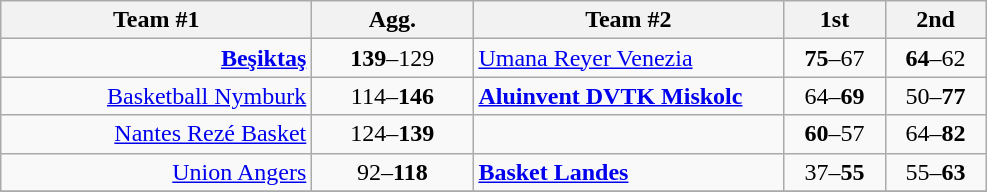<table class=wikitable style="text-align:center">
<tr>
<th width=200>Team #1</th>
<th width=100>Agg.</th>
<th width=200>Team #2</th>
<th width=60>1st</th>
<th width=60>2nd</th>
</tr>
<tr>
<td align=right><strong><a href='#'>Beşiktaş</a></strong> </td>
<td><strong>139</strong>–129</td>
<td align=left> <a href='#'>Umana Reyer Venezia</a></td>
<td align=center><strong>75</strong>–67</td>
<td align=center><strong>64</strong>–62</td>
</tr>
<tr>
<td align=right><a href='#'>Basketball Nymburk</a> </td>
<td>114–<strong>146</strong></td>
<td align=left> <strong><a href='#'>Aluinvent DVTK Miskolc</a></strong></td>
<td align=center>64–<strong>69</strong></td>
<td align=center>50–<strong>77</strong></td>
</tr>
<tr>
<td align=right><a href='#'>Nantes Rezé Basket</a> </td>
<td>124–<strong>139</strong></td>
<td align=left></td>
<td align=center><strong>60</strong>–57</td>
<td align=center>64–<strong>82</strong></td>
</tr>
<tr>
<td align=right><a href='#'>Union Angers</a> </td>
<td>92–<strong>118</strong></td>
<td align=left> <strong><a href='#'>Basket Landes</a></strong></td>
<td align=center>37–<strong>55</strong></td>
<td align=center>55–<strong>63</strong></td>
</tr>
<tr>
</tr>
</table>
